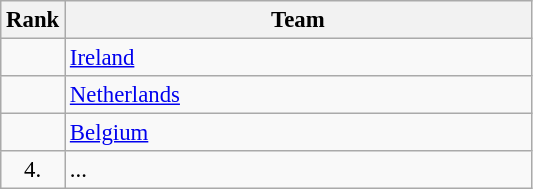<table class="wikitable" style="font-size:95%;">
<tr>
<th>Rank</th>
<th align="left" style="width: 20em">Team</th>
</tr>
<tr>
<td align="center"></td>
<td> <a href='#'>Ireland</a></td>
</tr>
<tr>
<td align="center"></td>
<td> <a href='#'>Netherlands</a></td>
</tr>
<tr>
<td align="center"></td>
<td> <a href='#'>Belgium</a></td>
</tr>
<tr>
<td align="center">4.</td>
<td>...</td>
</tr>
</table>
